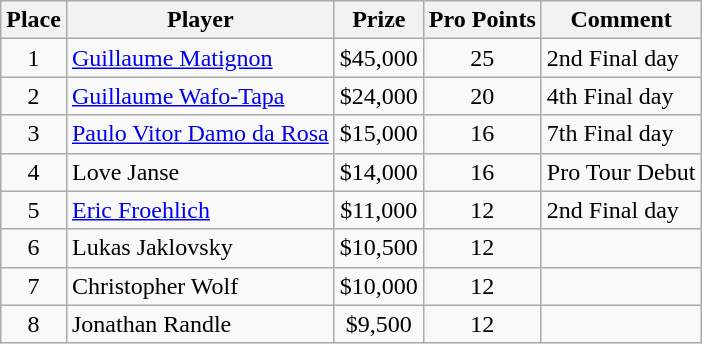<table class="wikitable">
<tr>
<th>Place</th>
<th>Player</th>
<th>Prize</th>
<th>Pro Points</th>
<th>Comment</th>
</tr>
<tr>
<td align=center>1</td>
<td> <a href='#'>Guillaume Matignon</a></td>
<td align=center>$45,000</td>
<td align=center>25</td>
<td>2nd Final day</td>
</tr>
<tr>
<td align=center>2</td>
<td> <a href='#'>Guillaume Wafo-Tapa</a></td>
<td align=center>$24,000</td>
<td align=center>20</td>
<td>4th Final day</td>
</tr>
<tr>
<td align=center>3</td>
<td> <a href='#'>Paulo Vitor Damo da Rosa</a></td>
<td align=center>$15,000</td>
<td align=center>16</td>
<td>7th Final day</td>
</tr>
<tr>
<td align=center>4</td>
<td> Love Janse</td>
<td align=center>$14,000</td>
<td align=center>16</td>
<td>Pro Tour Debut</td>
</tr>
<tr>
<td align=center>5</td>
<td> <a href='#'>Eric Froehlich</a></td>
<td align=center>$11,000</td>
<td align=center>12</td>
<td>2nd Final day</td>
</tr>
<tr>
<td align=center>6</td>
<td> Lukas Jaklovsky</td>
<td align=center>$10,500</td>
<td align=center>12</td>
<td></td>
</tr>
<tr>
<td align=center>7</td>
<td> Christopher Wolf</td>
<td align=center>$10,000</td>
<td align=center>12</td>
<td></td>
</tr>
<tr>
<td align=center>8</td>
<td> Jonathan Randle</td>
<td align=center>$9,500</td>
<td align=center>12</td>
<td></td>
</tr>
</table>
